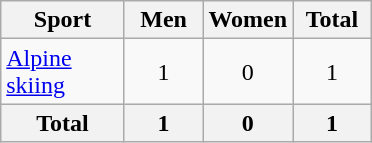<table class="wikitable sortable" style="text-align:center;">
<tr>
<th width=75>Sport</th>
<th width=45>Men</th>
<th width=45>Women</th>
<th width=45>Total</th>
</tr>
<tr>
<td align=left><a href='#'>Alpine skiing</a></td>
<td>1</td>
<td>0</td>
<td>1</td>
</tr>
<tr>
<th>Total</th>
<th>1</th>
<th>0</th>
<th>1</th>
</tr>
</table>
